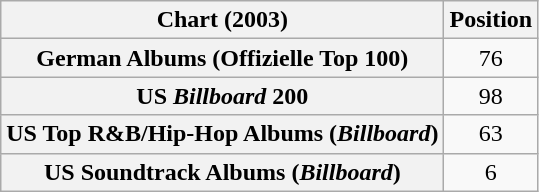<table class="wikitable sortable plainrowheaders" style="text-align:center;">
<tr>
<th scope="col">Chart (2003)</th>
<th scope="col">Position</th>
</tr>
<tr>
<th scope="row">German Albums (Offizielle Top 100)</th>
<td>76</td>
</tr>
<tr>
<th scope="row">US <em>Billboard</em> 200</th>
<td>98</td>
</tr>
<tr>
<th scope="row">US Top R&B/Hip-Hop Albums (<em>Billboard</em>)</th>
<td>63</td>
</tr>
<tr>
<th scope="row">US Soundtrack Albums (<em>Billboard</em>)</th>
<td>6</td>
</tr>
</table>
